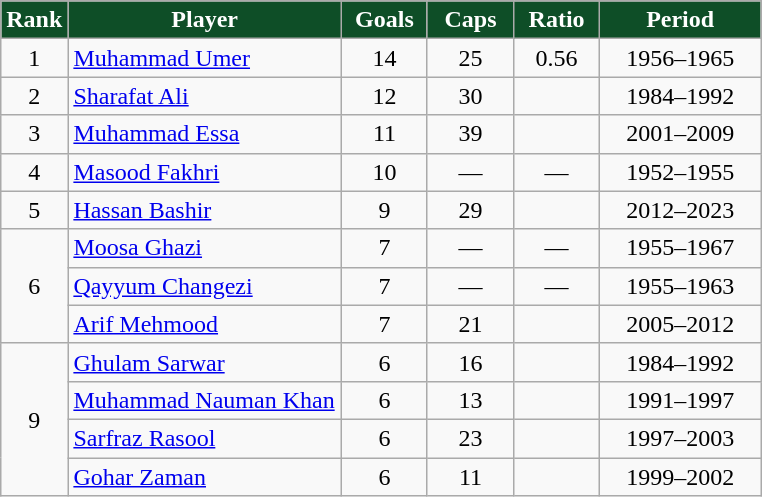<table class="wikitable sortable" style="text-align: center;">
<tr>
<th style="background-color: #0E4E27; color: #FFFFFF; width:30px">Rank</th>
<th style="background-color: #0E4E27; color: #FFFFFF; width:175px">Player</th>
<th style="background-color: #0E4E27; color: #FFFFFF; width:50px">Goals</th>
<th style="background-color: #0E4E27; color: #FFFFFF; width:50px">Caps</th>
<th style="background-color: #0E4E27; color: #FFFFFF; width:50px">Ratio</th>
<th style="background-color: #0E4E27; color: #FFFFFF; width:100px">Period</th>
</tr>
<tr>
<td>1</td>
<td style="text-align:left;"><a href='#'>Muhammad Umer</a></td>
<td>14</td>
<td>25</td>
<td>0.56</td>
<td>1956–1965</td>
</tr>
<tr>
<td>2</td>
<td style="text-align:left;"><a href='#'>Sharafat Ali</a></td>
<td>12</td>
<td>30</td>
<td></td>
<td>1984–1992</td>
</tr>
<tr>
<td>3</td>
<td style="text-align:left;"><a href='#'>Muhammad Essa</a></td>
<td>11</td>
<td>39</td>
<td></td>
<td>2001–2009</td>
</tr>
<tr>
<td>4</td>
<td style="text-align:left;"><a href='#'>Masood Fakhri</a></td>
<td>10</td>
<td>—</td>
<td>—</td>
<td>1952–1955</td>
</tr>
<tr>
<td>5</td>
<td style="text-align:left;"><a href='#'>Hassan Bashir</a></td>
<td>9</td>
<td>29</td>
<td></td>
<td>2012–2023</td>
</tr>
<tr>
<td rowspan="3">6</td>
<td style="text-align:left;"><a href='#'>Moosa Ghazi</a></td>
<td>7</td>
<td>—</td>
<td>—</td>
<td>1955–1967</td>
</tr>
<tr>
<td style="text-align:left;"><a href='#'>Qayyum Changezi</a></td>
<td>7</td>
<td>—</td>
<td>—</td>
<td>1955–1963</td>
</tr>
<tr>
<td style="text-align:left;"><a href='#'>Arif Mehmood</a></td>
<td>7</td>
<td>21</td>
<td></td>
<td>2005–2012</td>
</tr>
<tr>
<td rowspan="4">9</td>
<td style="text-align:left;"><a href='#'>Ghulam Sarwar</a></td>
<td>6</td>
<td>16</td>
<td></td>
<td>1984–1992</td>
</tr>
<tr>
<td style="text-align:left;"><a href='#'>Muhammad Nauman Khan</a></td>
<td>6</td>
<td>13</td>
<td></td>
<td>1991–1997</td>
</tr>
<tr>
<td style="text-align:left;"><a href='#'>Sarfraz Rasool</a></td>
<td>6</td>
<td>23</td>
<td></td>
<td>1997–2003</td>
</tr>
<tr>
<td style="text-align:left;"><a href='#'>Gohar Zaman</a></td>
<td>6</td>
<td>11</td>
<td></td>
<td>1999–2002</td>
</tr>
</table>
